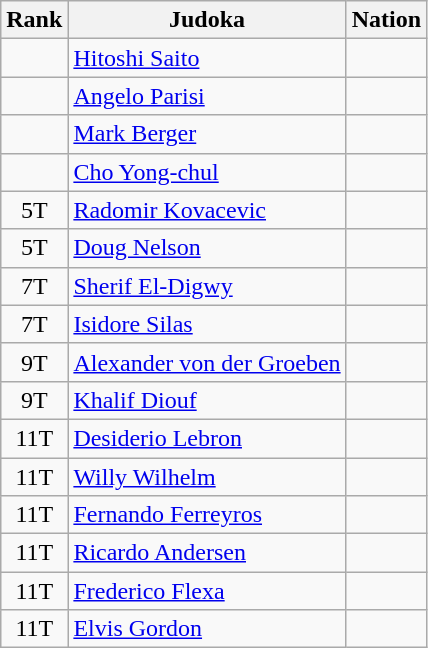<table class="wikitable sortable" style="text-align:center">
<tr>
<th>Rank</th>
<th>Judoka</th>
<th>Nation</th>
</tr>
<tr>
<td></td>
<td align="left"><a href='#'>Hitoshi Saito</a></td>
<td align="left"></td>
</tr>
<tr>
<td></td>
<td align="left"><a href='#'>Angelo Parisi</a></td>
<td align="left"></td>
</tr>
<tr>
<td></td>
<td align="left"><a href='#'>Mark Berger</a></td>
<td align="left"></td>
</tr>
<tr>
<td></td>
<td align="left"><a href='#'>Cho Yong-chul</a></td>
<td align="left"></td>
</tr>
<tr>
<td>5T</td>
<td align="left"><a href='#'>Radomir Kovacevic</a></td>
<td align="left"></td>
</tr>
<tr>
<td>5T</td>
<td align="left"><a href='#'>Doug Nelson</a></td>
<td align="left"></td>
</tr>
<tr>
<td>7T</td>
<td align="left"><a href='#'>Sherif El-Digwy</a></td>
<td align="left"></td>
</tr>
<tr>
<td>7T</td>
<td align="left"><a href='#'>Isidore Silas</a></td>
<td align="left"></td>
</tr>
<tr>
<td>9T</td>
<td align="left"><a href='#'>Alexander von der Groeben</a></td>
<td align="left"></td>
</tr>
<tr>
<td>9T</td>
<td align="left"><a href='#'>Khalif Diouf</a></td>
<td align="left"></td>
</tr>
<tr>
<td>11T</td>
<td align="left"><a href='#'>Desiderio Lebron</a></td>
<td align="left"></td>
</tr>
<tr>
<td>11T</td>
<td align="left"><a href='#'>Willy Wilhelm</a></td>
<td align="left"></td>
</tr>
<tr>
<td>11T</td>
<td align="left"><a href='#'>Fernando Ferreyros</a></td>
<td align="left"></td>
</tr>
<tr>
<td>11T</td>
<td align="left"><a href='#'>Ricardo Andersen</a></td>
<td align="left"></td>
</tr>
<tr>
<td>11T</td>
<td align="left"><a href='#'>Frederico Flexa</a></td>
<td align="left"></td>
</tr>
<tr>
<td>11T</td>
<td align="left"><a href='#'>Elvis Gordon</a></td>
<td align="left"></td>
</tr>
</table>
